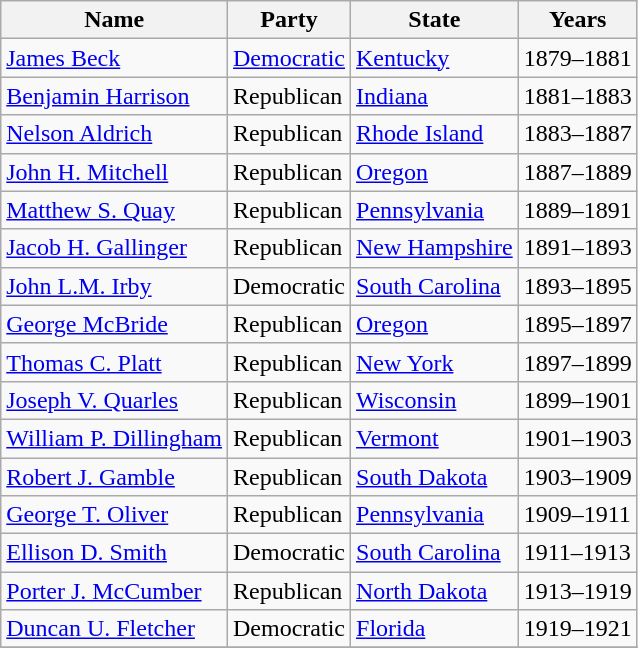<table class=wikitable>
<tr>
<th>Name</th>
<th>Party</th>
<th>State</th>
<th>Years</th>
</tr>
<tr>
<td><a href='#'>James Beck</a></td>
<td><a href='#'>Democratic</a></td>
<td><a href='#'>Kentucky</a></td>
<td>1879–1881</td>
</tr>
<tr>
<td><a href='#'>Benjamin Harrison</a></td>
<td>Republican</td>
<td><a href='#'>Indiana</a></td>
<td>1881–1883</td>
</tr>
<tr>
<td><a href='#'>Nelson Aldrich</a></td>
<td>Republican</td>
<td><a href='#'>Rhode Island</a></td>
<td>1883–1887</td>
</tr>
<tr>
<td><a href='#'>John H. Mitchell</a></td>
<td>Republican</td>
<td><a href='#'>Oregon</a></td>
<td>1887–1889</td>
</tr>
<tr>
<td><a href='#'>Matthew S. Quay</a></td>
<td>Republican</td>
<td><a href='#'>Pennsylvania</a></td>
<td>1889–1891</td>
</tr>
<tr>
<td><a href='#'>Jacob H. Gallinger</a></td>
<td>Republican</td>
<td><a href='#'>New Hampshire</a></td>
<td>1891–1893</td>
</tr>
<tr>
<td><a href='#'>John L.M. Irby</a></td>
<td>Democratic</td>
<td><a href='#'>South Carolina</a></td>
<td>1893–1895</td>
</tr>
<tr>
<td><a href='#'>George McBride</a></td>
<td>Republican</td>
<td><a href='#'>Oregon</a></td>
<td>1895–1897</td>
</tr>
<tr>
<td><a href='#'>Thomas C. Platt</a></td>
<td>Republican</td>
<td><a href='#'>New York</a></td>
<td>1897–1899</td>
</tr>
<tr>
<td><a href='#'>Joseph V. Quarles</a></td>
<td>Republican</td>
<td><a href='#'>Wisconsin</a></td>
<td>1899–1901</td>
</tr>
<tr>
<td><a href='#'>William P. Dillingham</a></td>
<td>Republican</td>
<td><a href='#'>Vermont</a></td>
<td>1901–1903</td>
</tr>
<tr>
<td><a href='#'>Robert J. Gamble</a></td>
<td>Republican</td>
<td><a href='#'>South Dakota</a></td>
<td>1903–1909</td>
</tr>
<tr>
<td><a href='#'>George T. Oliver</a></td>
<td>Republican</td>
<td><a href='#'>Pennsylvania</a></td>
<td>1909–1911</td>
</tr>
<tr>
<td><a href='#'>Ellison D. Smith</a></td>
<td>Democratic</td>
<td><a href='#'>South Carolina</a></td>
<td>1911–1913</td>
</tr>
<tr>
<td><a href='#'>Porter J. McCumber</a></td>
<td>Republican</td>
<td><a href='#'>North Dakota</a></td>
<td>1913–1919</td>
</tr>
<tr>
<td><a href='#'>Duncan U. Fletcher</a></td>
<td>Democratic</td>
<td><a href='#'>Florida</a></td>
<td>1919–1921</td>
</tr>
<tr>
</tr>
</table>
